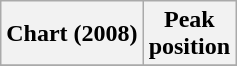<table class="wikitable plainrowheaders sortable" style="text-align:center;">
<tr>
<th scope="col">Chart (2008)</th>
<th scope="col">Peak<br>position</th>
</tr>
<tr>
</tr>
</table>
